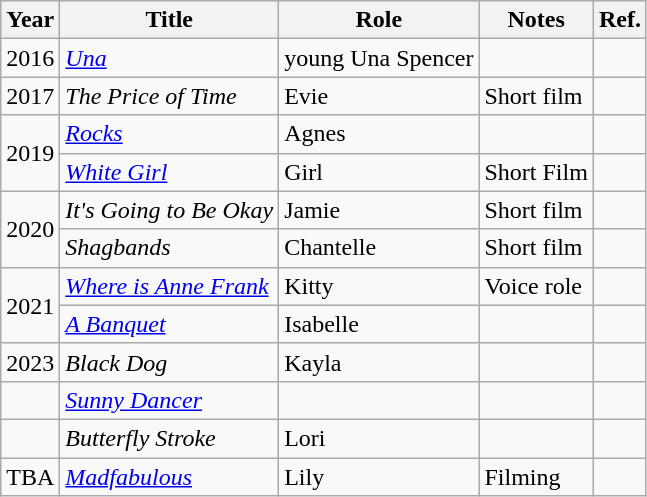<table class="wikitable unsortable">
<tr>
<th>Year</th>
<th>Title</th>
<th>Role</th>
<th>Notes</th>
<th>Ref.</th>
</tr>
<tr>
<td>2016</td>
<td><em><a href='#'>Una</a></em></td>
<td>young Una Spencer</td>
<td></td>
<td></td>
</tr>
<tr>
<td>2017</td>
<td><em>The Price of Time</em></td>
<td>Evie</td>
<td>Short film</td>
<td></td>
</tr>
<tr>
<td rowspan="2">2019</td>
<td><em><a href='#'>Rocks</a></em></td>
<td>Agnes</td>
<td></td>
<td></td>
</tr>
<tr>
<td><em><a href='#'> White Girl</a></em></td>
<td>Girl</td>
<td>Short Film</td>
<td></td>
</tr>
<tr>
<td rowspan="2">2020</td>
<td><em>It's Going to Be Okay</em></td>
<td>Jamie</td>
<td>Short film</td>
<td></td>
</tr>
<tr>
<td><em>Shagbands</em></td>
<td>Chantelle</td>
<td>Short film</td>
<td></td>
</tr>
<tr>
<td rowspan="2">2021</td>
<td><em><a href='#'>Where is Anne Frank</a></em></td>
<td>Kitty</td>
<td>Voice role</td>
<td></td>
</tr>
<tr>
<td><em><a href='#'>A Banquet</a></em></td>
<td>Isabelle</td>
<td></td>
<td></td>
</tr>
<tr>
<td>2023</td>
<td><em>Black Dog</em></td>
<td>Kayla</td>
<td></td>
<td></td>
</tr>
<tr>
<td></td>
<td><em><a href='#'>Sunny Dancer</a></em></td>
<td></td>
<td></td>
<td></td>
</tr>
<tr>
<td></td>
<td><em>Butterfly Stroke</em></td>
<td>Lori</td>
<td></td>
<td></td>
</tr>
<tr>
<td>TBA</td>
<td><em><a href='#'>Madfabulous</a></td>
<td>Lily</td>
<td>Filming</td>
<td></td>
</tr>
</table>
